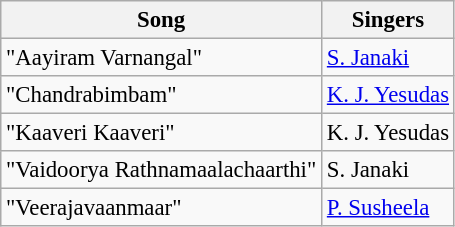<table class="wikitable" style="font-size:95%;">
<tr>
<th>Song</th>
<th>Singers</th>
</tr>
<tr>
<td>"Aayiram Varnangal"</td>
<td><a href='#'>S. Janaki</a></td>
</tr>
<tr>
<td>"Chandrabimbam"</td>
<td><a href='#'>K. J. Yesudas</a></td>
</tr>
<tr>
<td>"Kaaveri Kaaveri"</td>
<td>K. J. Yesudas</td>
</tr>
<tr>
<td>"Vaidoorya Rathnamaalachaarthi"</td>
<td>S. Janaki</td>
</tr>
<tr>
<td>"Veerajavaanmaar"</td>
<td><a href='#'>P. Susheela</a></td>
</tr>
</table>
